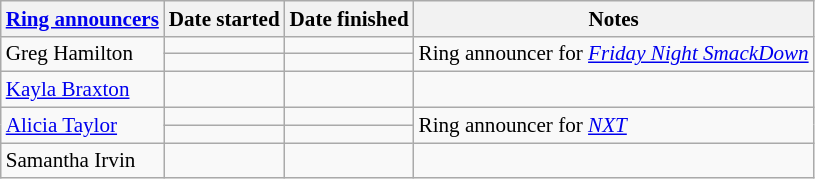<table class="wikitable" style="font-size:88%; text-align:left;">
<tr>
<th><a href='#'>Ring announcers</a></th>
<th>Date started</th>
<th>Date finished</th>
<th>Notes</th>
</tr>
<tr>
<td rowspan="2">Greg Hamilton</td>
<td></td>
<td></td>
<td rowspan="2">Ring announcer for <em><a href='#'>Friday Night SmackDown</a></em></td>
</tr>
<tr>
<td></td>
<td></td>
</tr>
<tr>
<td><a href='#'>Kayla Braxton</a></td>
<td></td>
<td></td>
<td></td>
</tr>
<tr>
<td rowspan="2"><a href='#'>Alicia Taylor</a></td>
<td></td>
<td></td>
<td rowspan="2">Ring announcer for <em><a href='#'>NXT</a></em></td>
</tr>
<tr>
<td></td>
<td></td>
</tr>
<tr>
<td>Samantha Irvin</td>
<td></td>
<td></td>
<td></td>
</tr>
</table>
